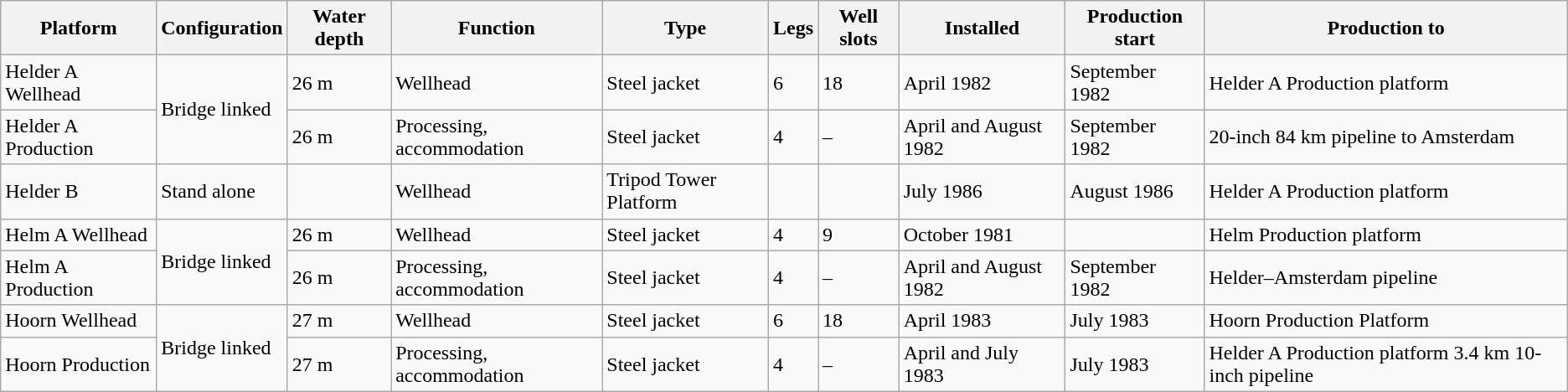<table class="wikitable">
<tr>
<th>Platform</th>
<th>Configuration</th>
<th>Water depth</th>
<th>Function</th>
<th>Type</th>
<th>Legs</th>
<th>Well slots</th>
<th>Installed</th>
<th>Production start</th>
<th>Production to</th>
</tr>
<tr>
<td>Helder A Wellhead</td>
<td rowspan="2">Bridge linked</td>
<td>26 m</td>
<td>Wellhead</td>
<td>Steel jacket</td>
<td>6</td>
<td>18</td>
<td>April 1982</td>
<td>September 1982</td>
<td>Helder A Production platform</td>
</tr>
<tr>
<td>Helder A Production</td>
<td>26 m</td>
<td>Processing, accommodation</td>
<td>Steel jacket</td>
<td>4</td>
<td>–</td>
<td>April and August 1982</td>
<td>September 1982</td>
<td>20-inch 84 km pipeline to  Amsterdam</td>
</tr>
<tr>
<td>Helder B</td>
<td>Stand alone</td>
<td></td>
<td>Wellhead</td>
<td>Tripod Tower Platform</td>
<td></td>
<td></td>
<td>July 1986</td>
<td>August 1986</td>
<td>Helder A Production platform</td>
</tr>
<tr>
<td>Helm A Wellhead</td>
<td rowspan="2">Bridge linked</td>
<td>26 m</td>
<td>Wellhead</td>
<td>Steel jacket</td>
<td>4</td>
<td>9</td>
<td>October 1981</td>
<td></td>
<td>Helm Production platform</td>
</tr>
<tr>
<td>Helm A Production</td>
<td>26 m</td>
<td>Processing, accommodation</td>
<td>Steel jacket</td>
<td>4</td>
<td>–</td>
<td>April and August 1982</td>
<td>September 1982</td>
<td>Helder–Amsterdam pipeline</td>
</tr>
<tr>
<td>Hoorn Wellhead</td>
<td rowspan="2">Bridge linked</td>
<td>27 m</td>
<td>Wellhead</td>
<td>Steel jacket</td>
<td>6</td>
<td>18</td>
<td>April 1983</td>
<td>July 1983</td>
<td>Hoorn Production Platform</td>
</tr>
<tr>
<td>Hoorn Production</td>
<td>27 m</td>
<td>Processing, accommodation</td>
<td>Steel jacket</td>
<td>4</td>
<td>–</td>
<td>April and July 1983</td>
<td>July 1983</td>
<td>Helder A Production platform 3.4  km 10-inch pipeline</td>
</tr>
</table>
